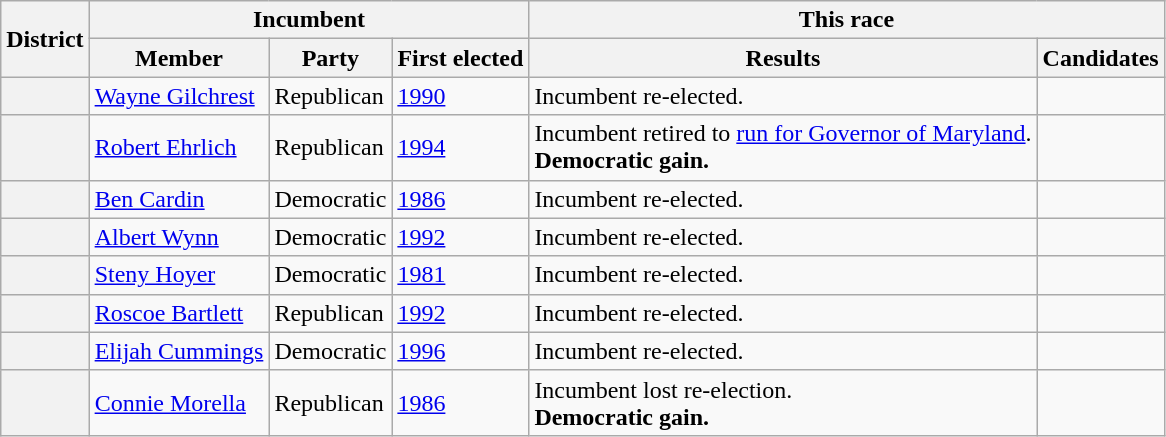<table class=wikitable>
<tr>
<th rowspan=2>District</th>
<th colspan=3>Incumbent</th>
<th colspan=2>This race</th>
</tr>
<tr>
<th>Member</th>
<th>Party</th>
<th>First elected</th>
<th>Results</th>
<th>Candidates</th>
</tr>
<tr>
<th></th>
<td><a href='#'>Wayne Gilchrest</a></td>
<td>Republican</td>
<td><a href='#'>1990</a></td>
<td>Incumbent re-elected.</td>
<td nowrap></td>
</tr>
<tr>
<th></th>
<td><a href='#'>Robert Ehrlich</a></td>
<td>Republican</td>
<td><a href='#'>1994</a></td>
<td>Incumbent retired to <a href='#'>run for Governor of Maryland</a>.<br><strong>Democratic gain.</strong></td>
<td nowrap></td>
</tr>
<tr>
<th></th>
<td><a href='#'>Ben Cardin</a></td>
<td>Democratic</td>
<td><a href='#'>1986</a></td>
<td>Incumbent re-elected.</td>
<td nowrap></td>
</tr>
<tr>
<th></th>
<td><a href='#'>Albert Wynn</a></td>
<td>Democratic</td>
<td><a href='#'>1992</a></td>
<td>Incumbent re-elected.</td>
<td nowrap></td>
</tr>
<tr>
<th></th>
<td><a href='#'>Steny Hoyer</a></td>
<td>Democratic</td>
<td><a href='#'>1981 </a></td>
<td>Incumbent re-elected.</td>
<td nowrap></td>
</tr>
<tr>
<th></th>
<td><a href='#'>Roscoe Bartlett</a></td>
<td>Republican</td>
<td><a href='#'>1992</a></td>
<td>Incumbent re-elected.</td>
<td nowrap></td>
</tr>
<tr>
<th></th>
<td><a href='#'>Elijah Cummings</a></td>
<td>Democratic</td>
<td><a href='#'>1996</a></td>
<td>Incumbent re-elected.</td>
<td nowrap></td>
</tr>
<tr>
<th></th>
<td><a href='#'>Connie Morella</a></td>
<td>Republican</td>
<td><a href='#'>1986</a></td>
<td>Incumbent lost re-election.<br><strong>Democratic gain.</strong></td>
<td nowrap></td>
</tr>
</table>
